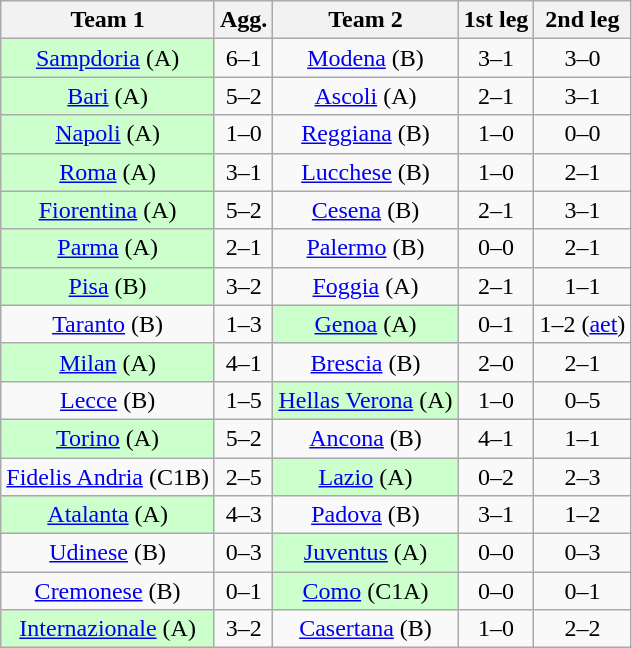<table class="wikitable" style="text-align: center">
<tr>
<th>Team 1</th>
<th>Agg.</th>
<th>Team 2</th>
<th>1st leg</th>
<th>2nd leg</th>
</tr>
<tr>
<td bgcolor="ccffcc"><a href='#'>Sampdoria</a> (A)</td>
<td>6–1</td>
<td><a href='#'>Modena</a> (B)</td>
<td>3–1</td>
<td>3–0</td>
</tr>
<tr>
<td bgcolor="ccffcc"><a href='#'>Bari</a> (A)</td>
<td>5–2</td>
<td><a href='#'>Ascoli</a> (A)</td>
<td>2–1</td>
<td>3–1</td>
</tr>
<tr>
<td bgcolor="ccffcc"><a href='#'>Napoli</a> (A)</td>
<td>1–0</td>
<td><a href='#'>Reggiana</a> (B)</td>
<td>1–0</td>
<td>0–0</td>
</tr>
<tr>
<td bgcolor="ccffcc"><a href='#'>Roma</a> (A)</td>
<td>3–1</td>
<td><a href='#'>Lucchese</a> (B)</td>
<td>1–0</td>
<td>2–1</td>
</tr>
<tr>
<td bgcolor="ccffcc"><a href='#'>Fiorentina</a> (A)</td>
<td>5–2</td>
<td><a href='#'>Cesena</a> (B)</td>
<td>2–1</td>
<td>3–1</td>
</tr>
<tr>
<td bgcolor="ccffcc"><a href='#'>Parma</a> (A)</td>
<td>2–1</td>
<td><a href='#'>Palermo</a> (B)</td>
<td>0–0</td>
<td>2–1</td>
</tr>
<tr>
<td bgcolor="ccffcc"><a href='#'>Pisa</a> (B)</td>
<td>3–2</td>
<td><a href='#'>Foggia</a> (A)</td>
<td>2–1</td>
<td>1–1</td>
</tr>
<tr>
<td><a href='#'>Taranto</a> (B)</td>
<td>1–3</td>
<td bgcolor="ccffcc"><a href='#'>Genoa</a> (A)</td>
<td>0–1</td>
<td>1–2 (<a href='#'>aet</a>)</td>
</tr>
<tr>
<td bgcolor="ccffcc"><a href='#'>Milan</a> (A)</td>
<td>4–1</td>
<td><a href='#'>Brescia</a> (B)</td>
<td>2–0</td>
<td>2–1</td>
</tr>
<tr>
<td><a href='#'>Lecce</a> (B)</td>
<td>1–5</td>
<td bgcolor="ccffcc"><a href='#'>Hellas Verona</a> (A)</td>
<td>1–0</td>
<td>0–5</td>
</tr>
<tr>
<td bgcolor="ccffcc"><a href='#'>Torino</a> (A)</td>
<td>5–2</td>
<td><a href='#'>Ancona</a> (B)</td>
<td>4–1</td>
<td>1–1</td>
</tr>
<tr>
<td><a href='#'>Fidelis Andria</a> (C1B)</td>
<td>2–5</td>
<td bgcolor="ccffcc"><a href='#'>Lazio</a> (A)</td>
<td>0–2</td>
<td>2–3</td>
</tr>
<tr>
<td bgcolor="ccffcc"><a href='#'>Atalanta</a> (A)</td>
<td>4–3</td>
<td><a href='#'>Padova</a> (B)</td>
<td>3–1</td>
<td>1–2</td>
</tr>
<tr>
<td><a href='#'>Udinese</a> (B)</td>
<td>0–3</td>
<td bgcolor="ccffcc"><a href='#'>Juventus</a> (A)</td>
<td>0–0</td>
<td>0–3</td>
</tr>
<tr>
<td><a href='#'>Cremonese</a> (B)</td>
<td>0–1</td>
<td bgcolor="ccffcc"><a href='#'>Como</a> (C1A)</td>
<td>0–0</td>
<td>0–1</td>
</tr>
<tr>
<td bgcolor="ccffcc"><a href='#'>Internazionale</a> (A)</td>
<td>3–2</td>
<td><a href='#'>Casertana</a> (B)</td>
<td>1–0</td>
<td>2–2</td>
</tr>
</table>
